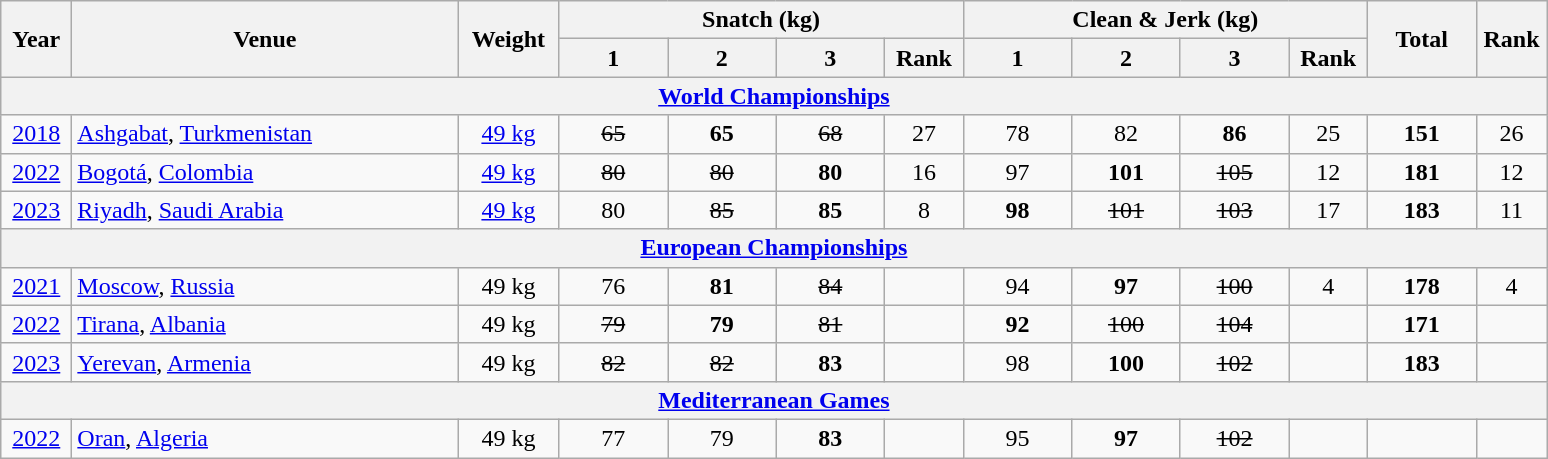<table class = "wikitable" style="text-align:center;">
<tr>
<th rowspan=2 width=40>Year</th>
<th rowspan=2 width=250>Venue</th>
<th rowspan=2 width=60>Weight</th>
<th colspan=4>Snatch (kg)</th>
<th colspan=4>Clean & Jerk (kg)</th>
<th rowspan=2 width=65>Total</th>
<th rowspan=2 width=40>Rank</th>
</tr>
<tr>
<th width=65>1</th>
<th width=65>2</th>
<th width=65>3</th>
<th width=45>Rank</th>
<th width=65>1</th>
<th width=65>2</th>
<th width=65>3</th>
<th width=45>Rank</th>
</tr>
<tr>
<th colspan=13><a href='#'>World Championships</a></th>
</tr>
<tr>
<td><a href='#'>2018</a></td>
<td align=left> <a href='#'>Ashgabat</a>, <a href='#'>Turkmenistan</a></td>
<td><a href='#'>49 kg</a></td>
<td><s>65</s></td>
<td><strong>65</strong></td>
<td><s>68</s></td>
<td>27</td>
<td>78</td>
<td>82</td>
<td><strong>86</strong></td>
<td>25</td>
<td><strong>151</strong></td>
<td>26</td>
</tr>
<tr>
<td><a href='#'>2022</a></td>
<td align=left> <a href='#'>Bogotá</a>, <a href='#'>Colombia</a></td>
<td><a href='#'>49 kg</a></td>
<td><s>80</s></td>
<td><s>80</s></td>
<td><strong>80</strong></td>
<td>16</td>
<td>97</td>
<td><strong>101</strong></td>
<td><s>105</s></td>
<td>12</td>
<td><strong>181</strong></td>
<td>12</td>
</tr>
<tr>
<td><a href='#'>2023</a></td>
<td align=left> <a href='#'>Riyadh</a>, <a href='#'>Saudi Arabia</a></td>
<td><a href='#'>49 kg</a></td>
<td>80</td>
<td><s>85</s></td>
<td><strong>85</strong></td>
<td>8</td>
<td><strong>98</strong></td>
<td><s>101</s></td>
<td><s>103</s></td>
<td>17</td>
<td><strong>183</strong></td>
<td>11</td>
</tr>
<tr>
<th colspan=13><a href='#'>European Championships</a></th>
</tr>
<tr>
<td><a href='#'>2021</a></td>
<td align=left> <a href='#'>Moscow</a>, <a href='#'>Russia</a></td>
<td>49 kg</td>
<td>76</td>
<td><strong>81</strong></td>
<td><s>84</s></td>
<td></td>
<td>94</td>
<td><strong>97</strong></td>
<td><s>100</s></td>
<td>4</td>
<td><strong>178</strong></td>
<td>4</td>
</tr>
<tr>
<td><a href='#'>2022</a></td>
<td align=left> <a href='#'>Tirana</a>, <a href='#'>Albania</a></td>
<td>49 kg</td>
<td><s>79</s></td>
<td><strong>79</strong></td>
<td><s>81</s></td>
<td></td>
<td><strong>92</strong></td>
<td><s>100</s></td>
<td><s>104</s></td>
<td></td>
<td><strong>171</strong></td>
<td></td>
</tr>
<tr>
<td><a href='#'>2023</a></td>
<td align=left> <a href='#'>Yerevan</a>, <a href='#'>Armenia</a></td>
<td>49 kg</td>
<td><s>82</s></td>
<td><s>82</s></td>
<td><strong>83</strong></td>
<td></td>
<td>98</td>
<td><strong>100</strong></td>
<td><s>102</s></td>
<td></td>
<td><strong>183</strong></td>
<td></td>
</tr>
<tr>
<th colspan=13><a href='#'>Mediterranean Games</a></th>
</tr>
<tr>
<td><a href='#'>2022</a></td>
<td align=left> <a href='#'>Oran</a>, <a href='#'>Algeria</a></td>
<td>49 kg</td>
<td>77</td>
<td>79</td>
<td><strong>83</strong></td>
<td></td>
<td>95</td>
<td><strong>97</strong></td>
<td><s>102</s></td>
<td></td>
<td></td>
<td></td>
</tr>
</table>
